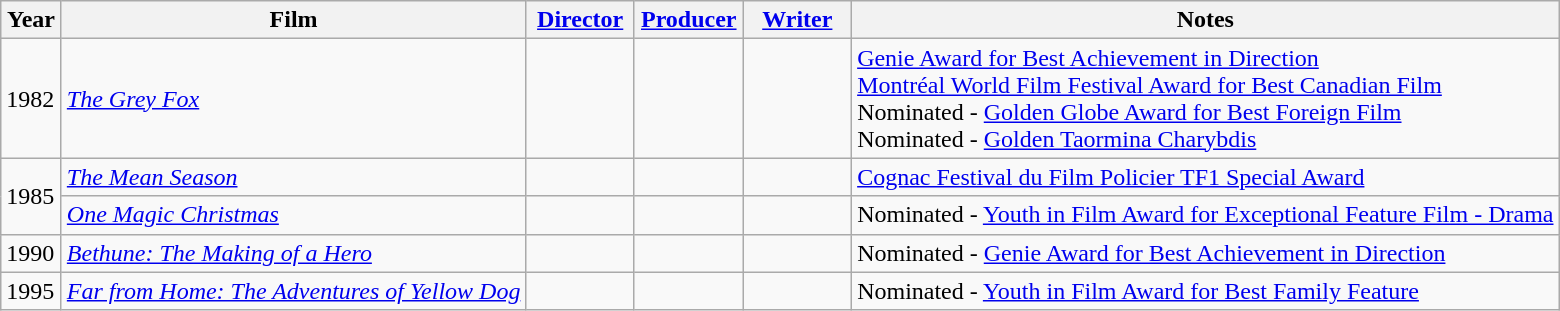<table class="wikitable sortable">
<tr>
<th style="width:33px;">Year</th>
<th>Film</th>
<th style="width:65px;"><a href='#'>Director</a></th>
<th width="65"><a href='#'>Producer</a></th>
<th width="65"><a href='#'>Writer</a></th>
<th>Notes</th>
</tr>
<tr>
<td>1982</td>
<td><em><a href='#'>The Grey Fox</a></em></td>
<td></td>
<td></td>
<td></td>
<td><a href='#'>Genie Award for Best Achievement in Direction</a><br><a href='#'>Montréal World Film Festival Award for Best Canadian Film</a><br>Nominated - <a href='#'>Golden Globe Award for Best Foreign Film</a><br>Nominated - <a href='#'>Golden Taormina Charybdis</a></td>
</tr>
<tr>
<td rowspan="2">1985</td>
<td><em><a href='#'>The Mean Season</a></em></td>
<td></td>
<td></td>
<td></td>
<td><a href='#'>Cognac Festival du Film Policier TF1 Special Award</a></td>
</tr>
<tr>
<td><em><a href='#'>One Magic Christmas</a></em></td>
<td></td>
<td></td>
<td></td>
<td>Nominated - <a href='#'>Youth in Film Award for Exceptional Feature Film - Drama</a></td>
</tr>
<tr>
<td>1990</td>
<td><em><a href='#'>Bethune: The Making of a Hero</a></em></td>
<td></td>
<td></td>
<td></td>
<td>Nominated - <a href='#'>Genie Award for Best Achievement in Direction</a></td>
</tr>
<tr>
<td>1995</td>
<td><em><a href='#'>Far from Home: The Adventures of Yellow Dog</a></em></td>
<td></td>
<td></td>
<td></td>
<td>Nominated - <a href='#'>Youth in Film Award for Best Family Feature</a></td>
</tr>
</table>
